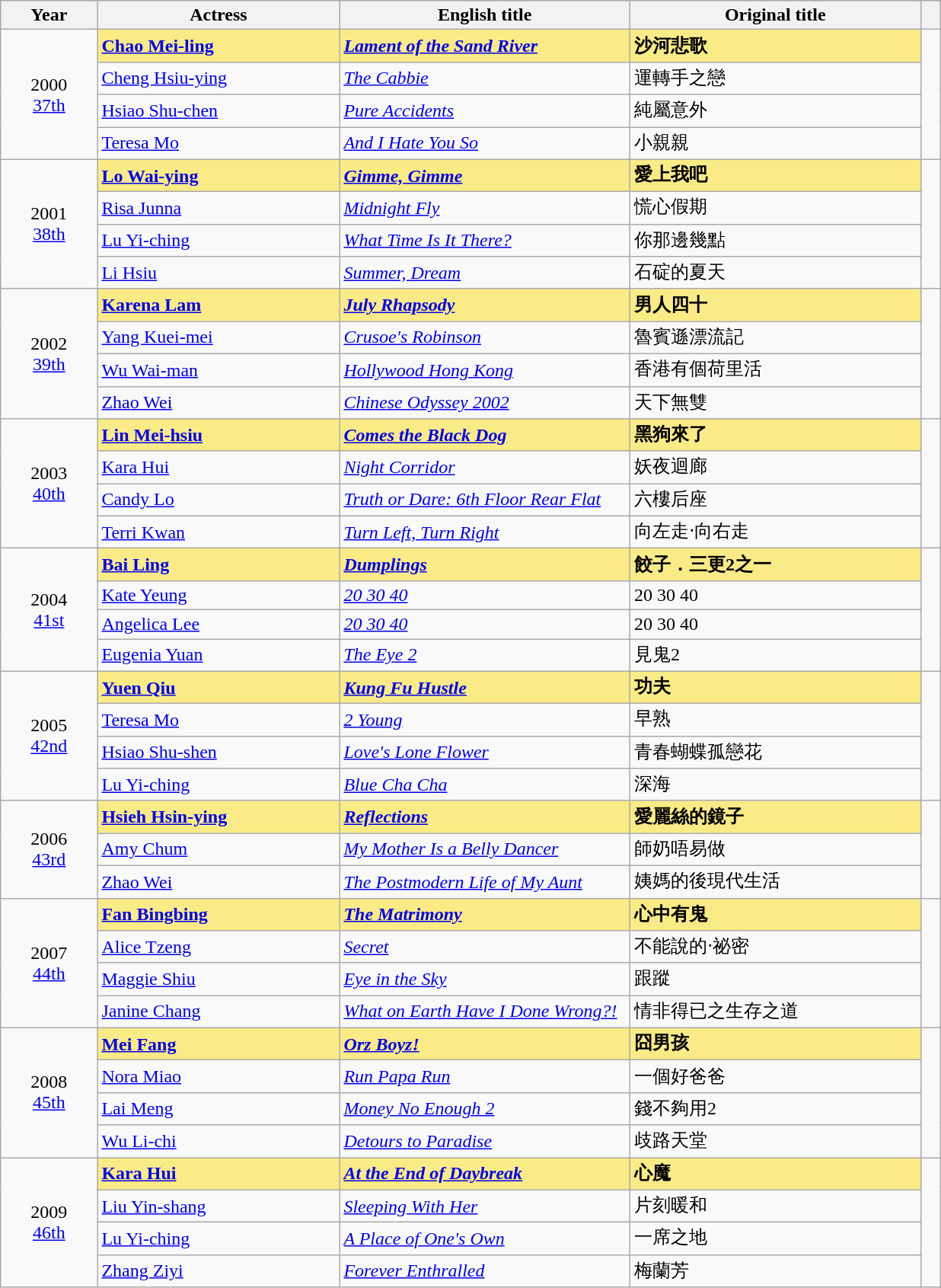<table class="wikitable">
<tr style="background:#bebebe;">
<th style="width:10%;">Year</th>
<th style="width:25%;">Actress</th>
<th style="width:30%;">English title</th>
<th style="width:30%;">Original title</th>
<th style="width:2%;"></th>
</tr>
<tr>
<td rowspan="4" style="text-align:center">2000<br><a href='#'>37th</a></td>
<td style="background:#FAEB86"><strong><a href='#'>Chao Mei-ling</a></strong></td>
<td style="background:#FAEB86"><strong><em><a href='#'>Lament of the Sand River</a></em></strong></td>
<td style="background:#FAEB86"><strong>沙河悲歌</strong></td>
<td rowspan=4></td>
</tr>
<tr>
<td><a href='#'>Cheng Hsiu-ying</a></td>
<td><em><a href='#'>The Cabbie</a></em></td>
<td>運轉手之戀</td>
</tr>
<tr>
<td><a href='#'>Hsiao Shu-chen</a></td>
<td><em><a href='#'>Pure Accidents</a></em></td>
<td>純屬意外</td>
</tr>
<tr>
<td><a href='#'>Teresa Mo</a></td>
<td><em><a href='#'>And I Hate You So</a></em></td>
<td>小親親</td>
</tr>
<tr>
<td rowspan="4" style="text-align:center">2001<br><a href='#'>38th</a></td>
<td style="background:#FAEB86"><strong><a href='#'>Lo Wai-ying</a></strong></td>
<td style="background:#FAEB86"><strong><em><a href='#'>Gimme, Gimme</a></em></strong></td>
<td style="background:#FAEB86"><strong>愛上我吧</strong></td>
<td rowspan=4></td>
</tr>
<tr>
<td><a href='#'>Risa Junna</a></td>
<td><em><a href='#'>Midnight Fly</a></em></td>
<td>慌心假期</td>
</tr>
<tr>
<td><a href='#'>Lu Yi-ching</a></td>
<td><em><a href='#'>What Time Is It There?</a></em></td>
<td>你那邊幾點</td>
</tr>
<tr>
<td><a href='#'>Li Hsiu</a></td>
<td><em><a href='#'>Summer, Dream</a></em></td>
<td>石碇的夏天</td>
</tr>
<tr>
<td rowspan="4" style="text-align:center">2002<br><a href='#'>39th</a></td>
<td style="background:#FAEB86"><strong><a href='#'>Karena Lam</a></strong></td>
<td style="background:#FAEB86"><strong><em><a href='#'>July Rhapsody</a></em></strong></td>
<td style="background:#FAEB86"><strong>男人四十</strong></td>
<td rowspan=4></td>
</tr>
<tr>
<td><a href='#'>Yang Kuei-mei</a></td>
<td><em><a href='#'>Crusoe's Robinson</a></em></td>
<td>魯賓遜漂流記</td>
</tr>
<tr>
<td><a href='#'>Wu Wai-man</a></td>
<td><em><a href='#'>Hollywood Hong Kong</a></em></td>
<td>香港有個荷里活</td>
</tr>
<tr>
<td><a href='#'>Zhao Wei</a></td>
<td><em><a href='#'>Chinese Odyssey 2002</a></em></td>
<td>天下無雙</td>
</tr>
<tr>
<td rowspan="4" style="text-align:center">2003<br><a href='#'>40th</a></td>
<td style="background:#FAEB86"><strong><a href='#'>Lin Mei-hsiu</a></strong></td>
<td style="background:#FAEB86"><strong><em><a href='#'>Comes the Black Dog</a></em></strong></td>
<td style="background:#FAEB86"><strong>黑狗來了</strong></td>
<td rowspan=4></td>
</tr>
<tr>
<td><a href='#'>Kara Hui</a></td>
<td><em><a href='#'>Night Corridor</a></em></td>
<td>妖夜迴廊</td>
</tr>
<tr>
<td><a href='#'>Candy Lo</a></td>
<td><em><a href='#'>Truth or Dare: 6th Floor Rear Flat</a></em></td>
<td>六樓后座</td>
</tr>
<tr>
<td><a href='#'>Terri Kwan</a></td>
<td><em><a href='#'>Turn Left, Turn Right</a></em></td>
<td>向左走‧向右走</td>
</tr>
<tr>
<td rowspan="4" style="text-align:center">2004<br><a href='#'>41st</a></td>
<td style="background:#FAEB86"><strong><a href='#'>Bai Ling</a></strong></td>
<td style="background:#FAEB86"><strong><em><a href='#'>Dumplings</a></em></strong></td>
<td style="background:#FAEB86"><strong>餃子．三更2之一</strong></td>
<td rowspan=4></td>
</tr>
<tr>
<td><a href='#'>Kate Yeung</a></td>
<td><em><a href='#'>20 30 40</a></em></td>
<td>20 30 40</td>
</tr>
<tr>
<td><a href='#'>Angelica Lee</a></td>
<td><em><a href='#'>20 30 40</a></em></td>
<td>20 30 40</td>
</tr>
<tr>
<td><a href='#'>Eugenia Yuan</a></td>
<td><em><a href='#'>The Eye 2</a></em></td>
<td>見鬼2</td>
</tr>
<tr>
<td rowspan="4" style="text-align:center">2005<br><a href='#'>42nd</a></td>
<td style="background:#FAEB86"><strong><a href='#'>Yuen Qiu</a></strong></td>
<td style="background:#FAEB86"><strong><em><a href='#'>Kung Fu Hustle</a></em></strong></td>
<td style="background:#FAEB86"><strong>功夫</strong></td>
<td rowspan=4></td>
</tr>
<tr>
<td><a href='#'>Teresa Mo</a></td>
<td><em><a href='#'>2 Young</a></em></td>
<td>早熟</td>
</tr>
<tr>
<td><a href='#'>Hsiao Shu-shen</a></td>
<td><em><a href='#'>Love's Lone Flower</a></em></td>
<td>青春蝴蝶孤戀花</td>
</tr>
<tr>
<td><a href='#'>Lu Yi-ching</a></td>
<td><em><a href='#'>Blue Cha Cha</a></em></td>
<td>深海</td>
</tr>
<tr>
<td rowspan="3" style="text-align:center">2006<br><a href='#'>43rd</a></td>
<td style="background:#FAEB86"><strong><a href='#'>Hsieh Hsin-ying</a></strong></td>
<td style="background:#FAEB86"><strong><em><a href='#'>Reflections</a></em></strong></td>
<td style="background:#FAEB86"><strong>愛麗絲的鏡子</strong></td>
<td rowspan=3></td>
</tr>
<tr>
<td><a href='#'>Amy Chum</a></td>
<td><em><a href='#'>My Mother Is a Belly Dancer</a></em></td>
<td>師奶唔易做</td>
</tr>
<tr>
<td><a href='#'>Zhao Wei</a></td>
<td><em><a href='#'>The Postmodern Life of My Aunt</a></em></td>
<td>姨媽的後現代生活</td>
</tr>
<tr>
<td rowspan="4" style="text-align:center">2007<br><a href='#'>44th</a></td>
<td style="background:#FAEB86"><strong><a href='#'>Fan Bingbing</a></strong></td>
<td style="background:#FAEB86"><strong><em><a href='#'>The Matrimony</a></em></strong></td>
<td style="background:#FAEB86"><strong>心中有鬼</strong></td>
<td rowspan=4></td>
</tr>
<tr>
<td><a href='#'>Alice Tzeng</a></td>
<td><em><a href='#'>Secret</a></em></td>
<td>不能說的‧祕密</td>
</tr>
<tr>
<td><a href='#'>Maggie Shiu</a></td>
<td><em><a href='#'>Eye in the Sky</a></em></td>
<td>跟蹤</td>
</tr>
<tr>
<td><a href='#'>Janine Chang</a></td>
<td><em><a href='#'>What on Earth Have I Done Wrong?!</a></em></td>
<td>情非得已之生存之道</td>
</tr>
<tr>
<td rowspan="4" style="text-align:center">2008<br><a href='#'>45th</a></td>
<td style="background:#FAEB86"><strong><a href='#'>Mei Fang</a></strong></td>
<td style="background:#FAEB86"><strong><em><a href='#'>Orz Boyz!</a></em></strong></td>
<td style="background:#FAEB86"><strong>囧男孩</strong></td>
<td rowspan=4></td>
</tr>
<tr>
<td><a href='#'>Nora Miao</a></td>
<td><em><a href='#'>Run Papa Run</a></em></td>
<td>一個好爸爸</td>
</tr>
<tr>
<td><a href='#'>Lai Meng</a></td>
<td><em><a href='#'>Money No Enough 2</a></em></td>
<td>錢不夠用2</td>
</tr>
<tr>
<td><a href='#'>Wu Li-chi</a></td>
<td><em><a href='#'>Detours to Paradise</a></em></td>
<td>歧路天堂</td>
</tr>
<tr>
<td rowspan="4" style="text-align:center">2009<br><a href='#'>46th</a></td>
<td style="background:#FAEB86"><strong><a href='#'>Kara Hui</a></strong></td>
<td style="background:#FAEB86"><strong><em><a href='#'>At the End of Daybreak</a></em></strong></td>
<td style="background:#FAEB86"><strong>心魔</strong></td>
<td rowspan=4></td>
</tr>
<tr>
<td><a href='#'>Liu Yin-shang</a></td>
<td><em><a href='#'>Sleeping With Her</a></em></td>
<td>片刻暖和</td>
</tr>
<tr>
<td><a href='#'>Lu Yi-ching</a></td>
<td><em><a href='#'>A Place of One's Own</a></em></td>
<td>一席之地</td>
</tr>
<tr>
<td><a href='#'>Zhang Ziyi</a></td>
<td><em><a href='#'>Forever Enthralled</a></em></td>
<td>梅蘭芳</td>
</tr>
</table>
